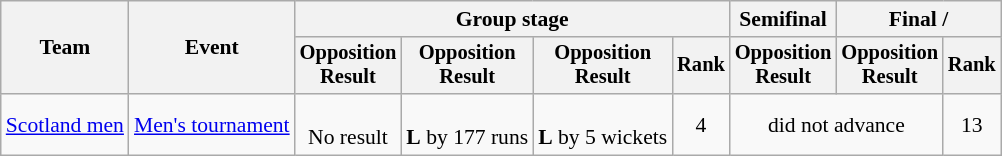<table class=wikitable style=font-size:90%>
<tr>
<th rowspan=2>Team</th>
<th rowspan=2>Event</th>
<th colspan=4>Group stage</th>
<th>Semifinal</th>
<th colspan=2>Final / </th>
</tr>
<tr style=font-size:95%>
<th>Opposition<br>Result</th>
<th>Opposition<br>Result</th>
<th>Opposition<br>Result</th>
<th>Rank</th>
<th>Opposition<br>Result</th>
<th>Opposition<br>Result</th>
<th>Rank</th>
</tr>
<tr align=center>
<td align=left><a href='#'>Scotland men</a></td>
<td align=left><a href='#'>Men's tournament</a></td>
<td><br> No result</td>
<td><br> <strong>L</strong> by 177 runs</td>
<td><br> <strong>L</strong> by 5 wickets</td>
<td>4</td>
<td colspan=2>did not advance</td>
<td>13</td>
</tr>
</table>
